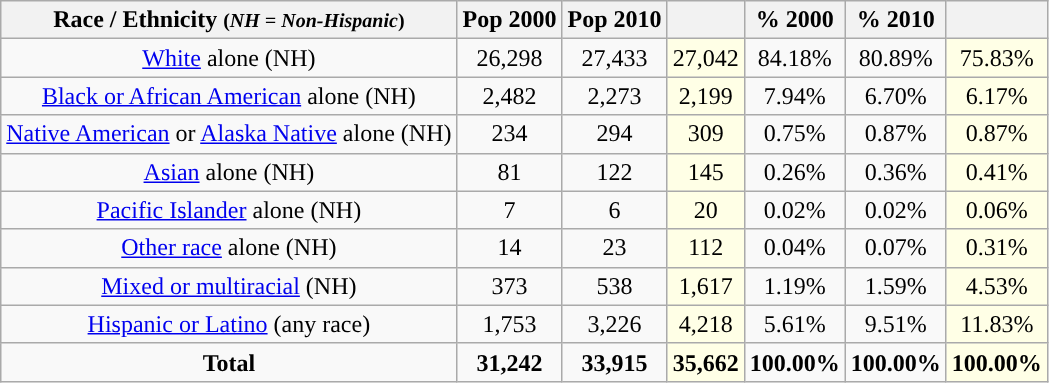<table class="wikitable" style="text-align:center;">
<tr>
<th>Race / Ethnicity <small>(<em>NH = Non-Hispanic</em>)</small></th>
<th>Pop 2000</th>
<th>Pop 2010</th>
<th></th>
<th>% 2000</th>
<th>% 2010</th>
<th></th>
</tr>
<tr>
<td><a href='#'>White</a> alone (NH)</td>
<td>26,298</td>
<td>27,433</td>
<td style='background: #ffffe6;'>27,042</td>
<td>84.18%</td>
<td>80.89%</td>
<td style='background: #ffffe6;'>75.83%</td>
</tr>
<tr>
<td><a href='#'>Black or African American</a> alone (NH)</td>
<td>2,482</td>
<td>2,273</td>
<td style='background: #ffffe6;'>2,199</td>
<td>7.94%</td>
<td>6.70%</td>
<td style='background: #ffffe6;'>6.17%</td>
</tr>
<tr>
<td><a href='#'>Native American</a> or <a href='#'>Alaska Native</a> alone (NH)</td>
<td>234</td>
<td>294</td>
<td style='background: #ffffe6;'>309</td>
<td>0.75%</td>
<td>0.87%</td>
<td style='background: #ffffe6;'>0.87%</td>
</tr>
<tr>
<td><a href='#'>Asian</a> alone (NH)</td>
<td>81</td>
<td>122</td>
<td style='background: #ffffe6;'>145</td>
<td>0.26%</td>
<td>0.36%</td>
<td style='background: #ffffe6;'>0.41%</td>
</tr>
<tr>
<td><a href='#'>Pacific Islander</a> alone (NH)</td>
<td>7</td>
<td>6</td>
<td style='background: #ffffe6;'>20</td>
<td>0.02%</td>
<td>0.02%</td>
<td style='background: #ffffe6;'>0.06%</td>
</tr>
<tr>
<td><a href='#'>Other race</a> alone (NH)</td>
<td>14</td>
<td>23</td>
<td style='background: #ffffe6;'>112</td>
<td>0.04%</td>
<td>0.07%</td>
<td style='background: #ffffe6;'>0.31%</td>
</tr>
<tr>
<td><a href='#'>Mixed or multiracial</a> (NH)</td>
<td>373</td>
<td>538</td>
<td style='background: #ffffe6;'>1,617</td>
<td>1.19%</td>
<td>1.59%</td>
<td style='background: #ffffe6;'>4.53%</td>
</tr>
<tr>
<td><a href='#'>Hispanic or Latino</a> (any race)</td>
<td>1,753</td>
<td>3,226</td>
<td style='background: #ffffe6;'>4,218</td>
<td>5.61%</td>
<td>9.51%</td>
<td style='background: #ffffe6;'>11.83%</td>
</tr>
<tr>
<td><strong>Total</strong></td>
<td><strong>31,242</strong></td>
<td><strong>33,915</strong></td>
<td style='background: #ffffe6;'><strong>35,662</strong></td>
<td><strong>100.00%</strong></td>
<td><strong>100.00%</strong></td>
<td style='background: #ffffe6;'><strong>100.00%</strong></td>
</tr>
</table>
